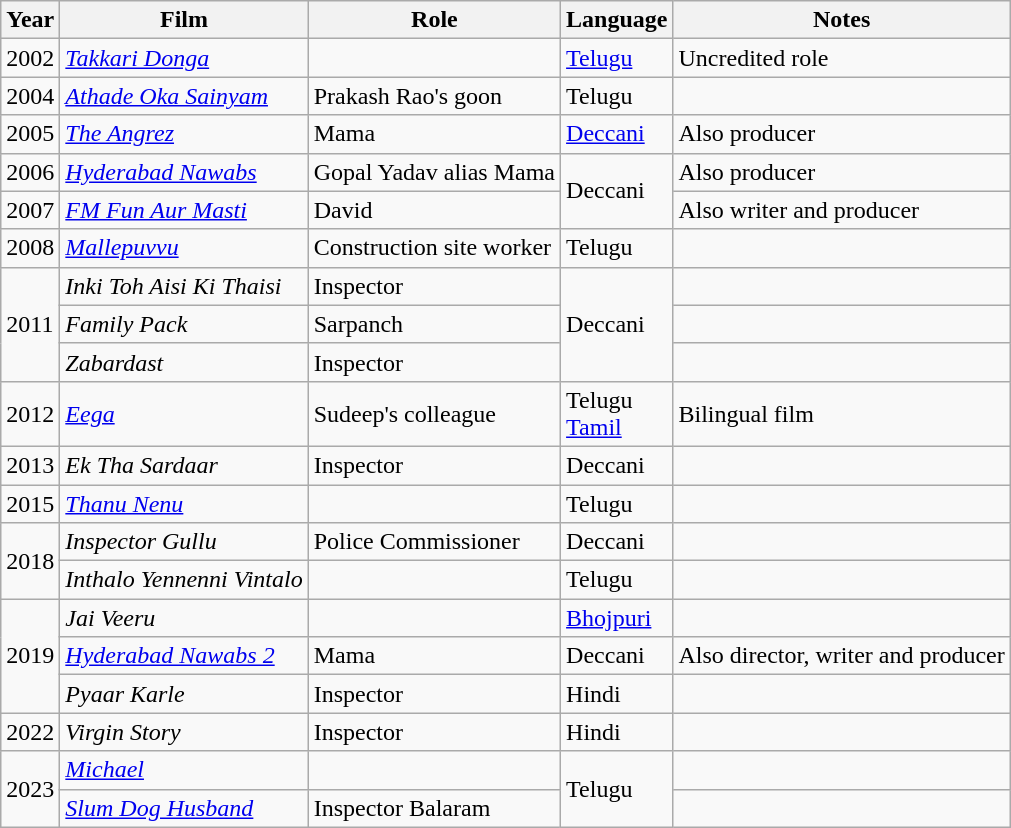<table class="wikitable sortable">
<tr>
<th>Year</th>
<th>Film</th>
<th>Role</th>
<th>Language</th>
<th>Notes</th>
</tr>
<tr>
<td>2002</td>
<td><em><a href='#'>Takkari Donga</a></em></td>
<td></td>
<td><a href='#'>Telugu</a></td>
<td>Uncredited role</td>
</tr>
<tr>
<td>2004</td>
<td><em><a href='#'>Athade Oka Sainyam</a></em></td>
<td>Prakash Rao's goon</td>
<td>Telugu</td>
<td></td>
</tr>
<tr>
<td>2005</td>
<td><em><a href='#'>The Angrez</a></em></td>
<td>Mama</td>
<td><a href='#'>Deccani</a></td>
<td>Also producer</td>
</tr>
<tr>
<td>2006</td>
<td><em><a href='#'>Hyderabad Nawabs</a></em></td>
<td>Gopal Yadav alias Mama</td>
<td rowspan="2">Deccani</td>
<td>Also producer</td>
</tr>
<tr>
<td>2007</td>
<td><em><a href='#'>FM Fun Aur Masti</a></em></td>
<td>David</td>
<td>Also writer and producer</td>
</tr>
<tr>
<td>2008</td>
<td><em><a href='#'>Mallepuvvu</a></em></td>
<td>Construction site worker</td>
<td>Telugu</td>
<td></td>
</tr>
<tr>
<td rowspan="3">2011</td>
<td><em>Inki Toh Aisi Ki Thaisi</em></td>
<td>Inspector</td>
<td rowspan="3">Deccani</td>
<td></td>
</tr>
<tr>
<td><em>Family Pack</em></td>
<td>Sarpanch</td>
<td></td>
</tr>
<tr>
<td><em>Zabardast</em></td>
<td>Inspector</td>
<td></td>
</tr>
<tr>
<td>2012</td>
<td><em><a href='#'>Eega</a></em></td>
<td>Sudeep's colleague</td>
<td>Telugu<br><a href='#'>Tamil</a></td>
<td>Bilingual film</td>
</tr>
<tr>
<td>2013</td>
<td><em>Ek Tha Sardaar</em></td>
<td>Inspector</td>
<td>Deccani</td>
<td></td>
</tr>
<tr>
<td>2015</td>
<td><em><a href='#'>Thanu Nenu</a></em></td>
<td></td>
<td>Telugu</td>
<td></td>
</tr>
<tr>
<td rowspan="2">2018</td>
<td><em>Inspector Gullu</em></td>
<td>Police Commissioner</td>
<td>Deccani</td>
<td></td>
</tr>
<tr>
<td><em>Inthalo Yennenni Vintalo</em></td>
<td></td>
<td>Telugu</td>
<td></td>
</tr>
<tr>
<td rowspan="3">2019</td>
<td><em>Jai Veeru</em></td>
<td></td>
<td><a href='#'>Bhojpuri</a></td>
<td></td>
</tr>
<tr>
<td><em><a href='#'>Hyderabad Nawabs 2</a></em></td>
<td>Mama</td>
<td>Deccani</td>
<td>Also director, writer and producer</td>
</tr>
<tr>
<td><em>Pyaar Karle</em></td>
<td>Inspector</td>
<td>Hindi</td>
<td></td>
</tr>
<tr>
<td>2022</td>
<td><em>Virgin Story</em></td>
<td>Inspector</td>
<td>Hindi</td>
<td></td>
</tr>
<tr>
<td rowspan="2">2023</td>
<td><em><a href='#'>Michael</a></em></td>
<td></td>
<td rowspan="2">Telugu</td>
<td></td>
</tr>
<tr>
<td><em><a href='#'>Slum Dog Husband</a></em></td>
<td>Inspector Balaram</td>
<td></td>
</tr>
</table>
